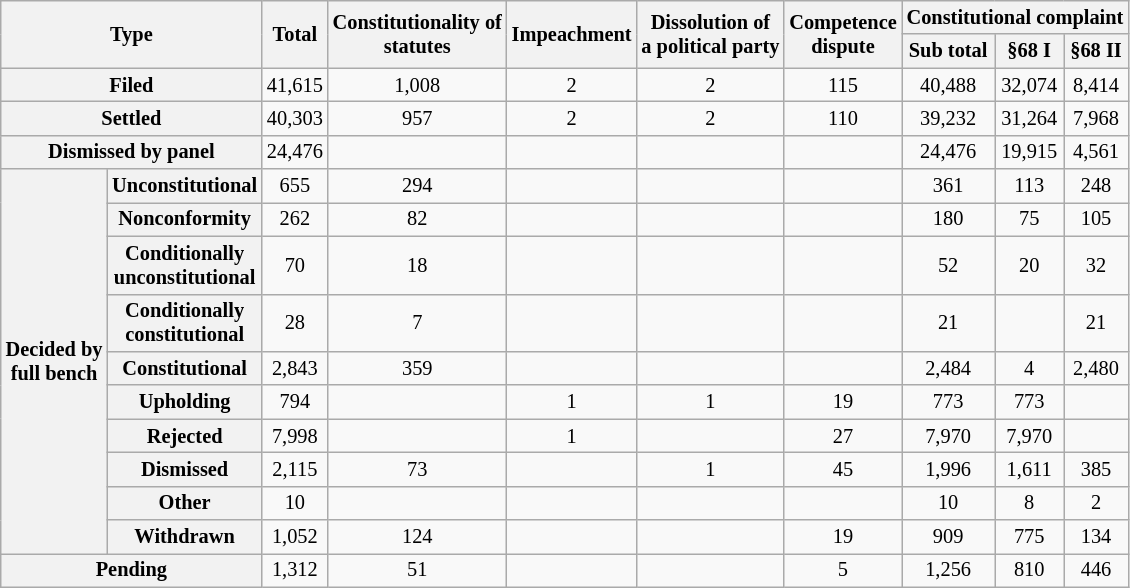<table class="wikitable sortable mw-collapse" style="font-size:85%; text-align:center">
<tr>
<th colspan="2" rowspan="2">Type</th>
<th rowspan="2">Total</th>
<th rowspan="2">Constitutionality of<br>statutes</th>
<th rowspan="2">Impeachment</th>
<th rowspan="2">Dissolution of<br> a political party</th>
<th rowspan="2">Competence<br>dispute</th>
<th colspan="3">Constitutional complaint</th>
</tr>
<tr>
<th>Sub total</th>
<th>§68 I</th>
<th>§68 II</th>
</tr>
<tr>
<th colspan="2">Filed</th>
<td>41,615</td>
<td>1,008</td>
<td>2</td>
<td>2</td>
<td>115</td>
<td>40,488</td>
<td>32,074</td>
<td>8,414</td>
</tr>
<tr>
<th colspan="2">Settled</th>
<td>40,303</td>
<td>957</td>
<td>2</td>
<td>2</td>
<td>110</td>
<td>39,232</td>
<td>31,264</td>
<td>7,968</td>
</tr>
<tr>
<th colspan="2">Dismissed by panel</th>
<td>24,476</td>
<td></td>
<td></td>
<td></td>
<td></td>
<td>24,476</td>
<td>19,915</td>
<td>4,561</td>
</tr>
<tr>
<th rowspan="10">Decided by<br>full bench</th>
<th>Unconstitutional</th>
<td>655</td>
<td>294</td>
<td></td>
<td></td>
<td></td>
<td>361</td>
<td>113</td>
<td>248</td>
</tr>
<tr>
<th>Nonconformity</th>
<td>262</td>
<td>82</td>
<td></td>
<td></td>
<td></td>
<td>180</td>
<td>75</td>
<td>105</td>
</tr>
<tr>
<th>Conditionally <br>unconstitutional</th>
<td>70</td>
<td>18</td>
<td></td>
<td></td>
<td></td>
<td>52</td>
<td>20</td>
<td>32</td>
</tr>
<tr>
<th>Conditionally<br>constitutional</th>
<td>28</td>
<td>7</td>
<td></td>
<td></td>
<td></td>
<td>21</td>
<td></td>
<td>21</td>
</tr>
<tr>
<th>Constitutional</th>
<td>2,843</td>
<td>359</td>
<td></td>
<td></td>
<td></td>
<td>2,484</td>
<td>4</td>
<td>2,480</td>
</tr>
<tr>
<th>Upholding</th>
<td>794</td>
<td></td>
<td>1</td>
<td>1</td>
<td>19</td>
<td>773</td>
<td>773</td>
<td></td>
</tr>
<tr>
<th>Rejected</th>
<td>7,998</td>
<td></td>
<td>1</td>
<td></td>
<td>27</td>
<td>7,970</td>
<td>7,970</td>
<td></td>
</tr>
<tr>
<th>Dismissed</th>
<td>2,115</td>
<td>73</td>
<td></td>
<td>1</td>
<td>45</td>
<td>1,996</td>
<td>1,611</td>
<td>385</td>
</tr>
<tr>
<th>Other</th>
<td>10</td>
<td></td>
<td></td>
<td></td>
<td></td>
<td>10</td>
<td>8</td>
<td>2</td>
</tr>
<tr>
<th>Withdrawn</th>
<td>1,052</td>
<td>124</td>
<td></td>
<td></td>
<td>19</td>
<td>909</td>
<td>775</td>
<td>134</td>
</tr>
<tr>
<th colspan="2">Pending</th>
<td>1,312</td>
<td>51</td>
<td></td>
<td></td>
<td>5</td>
<td>1,256</td>
<td>810</td>
<td>446</td>
</tr>
</table>
